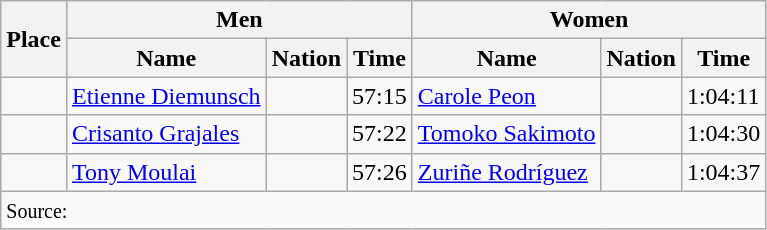<table class="wikitable">
<tr>
<th rowspan="2">Place</th>
<th colspan="3">Men</th>
<th colspan="3">Women</th>
</tr>
<tr>
<th>Name</th>
<th>Nation</th>
<th>Time</th>
<th>Name</th>
<th>Nation</th>
<th>Time</th>
</tr>
<tr>
<td align="center"></td>
<td><a href='#'>Etienne Diemunsch</a></td>
<td></td>
<td>57:15</td>
<td><a href='#'>Carole Peon</a></td>
<td></td>
<td>1:04:11</td>
</tr>
<tr>
<td align="center"></td>
<td><a href='#'>Crisanto Grajales</a></td>
<td></td>
<td>57:22</td>
<td><a href='#'>Tomoko Sakimoto</a></td>
<td></td>
<td>1:04:30</td>
</tr>
<tr>
<td align="center"></td>
<td><a href='#'>Tony Moulai</a></td>
<td></td>
<td>57:26</td>
<td><a href='#'>Zuriñe Rodríguez</a></td>
<td></td>
<td>1:04:37</td>
</tr>
<tr>
<td colspan="7"><small>Source:</small></td>
</tr>
</table>
